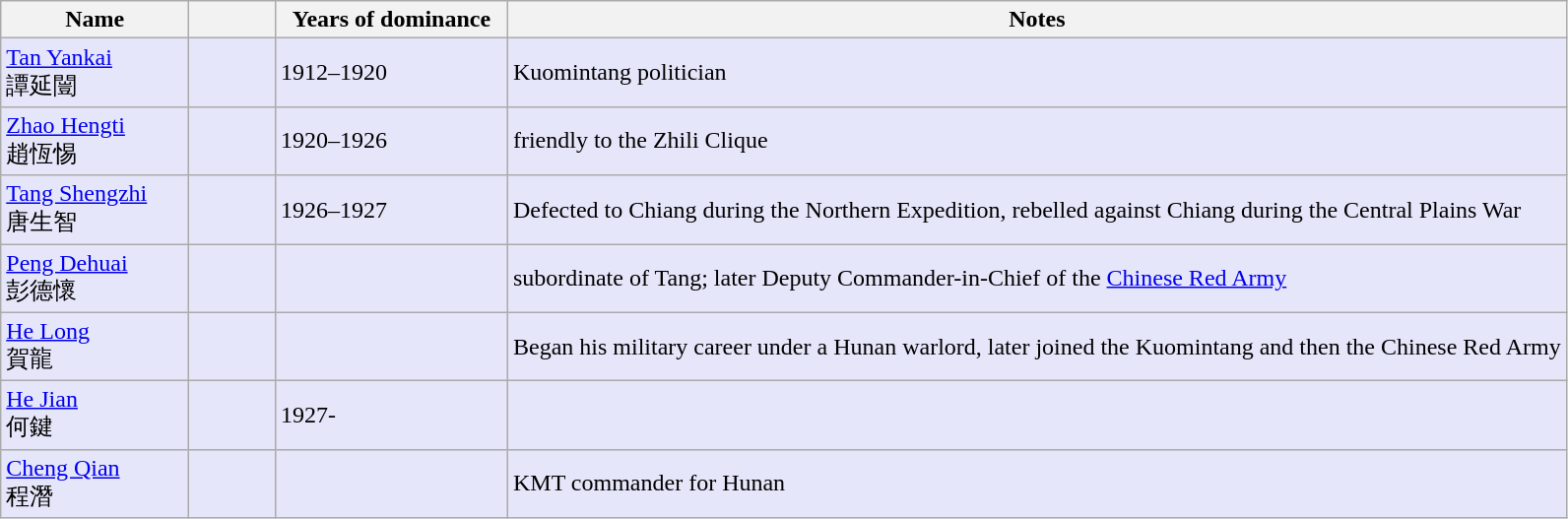<table class="wikitable">
<tr>
<th width=120px>Name</th>
<th width=51px></th>
<th width=150px>Years of dominance</th>
<th>Notes</th>
</tr>
<tr bgcolor=#E6E6FA>
<td><a href='#'>Tan Yankai</a><br>譚延闓</td>
<td align=center></td>
<td>1912–1920</td>
<td>Kuomintang politician</td>
</tr>
<tr bgcolor=#E6E6FA>
<td><a href='#'>Zhao Hengti</a><br>趙恆惕</td>
<td align=center></td>
<td>1920–1926</td>
<td>friendly to the Zhili Clique</td>
</tr>
<tr bgcolor=#E6E6FA>
<td><a href='#'>Tang Shengzhi</a><br>唐生智</td>
<td align=center></td>
<td>1926–1927</td>
<td>Defected to Chiang during the Northern Expedition, rebelled against Chiang during the Central Plains War</td>
</tr>
<tr bgcolor=#E6E6FA>
<td><a href='#'>Peng Dehuai</a><br>彭德懷</td>
<td align=center></td>
<td></td>
<td>subordinate of Tang; later Deputy Commander-in-Chief of the <a href='#'>Chinese Red Army</a></td>
</tr>
<tr bgcolor=#E6E6FA>
<td><a href='#'>He Long</a><br>賀龍</td>
<td align=center></td>
<td></td>
<td>Began his military career under a Hunan warlord, later joined the Kuomintang and then the Chinese Red Army</td>
</tr>
<tr bgcolor=#E6E6FA>
<td><a href='#'>He Jian</a><br>何鍵</td>
<td align=center></td>
<td>1927-</td>
<td></td>
</tr>
<tr bgcolor=#E6E6FA>
<td><a href='#'>Cheng Qian</a><br>程潛</td>
<td align=center></td>
<td></td>
<td>KMT commander for Hunan</td>
</tr>
</table>
